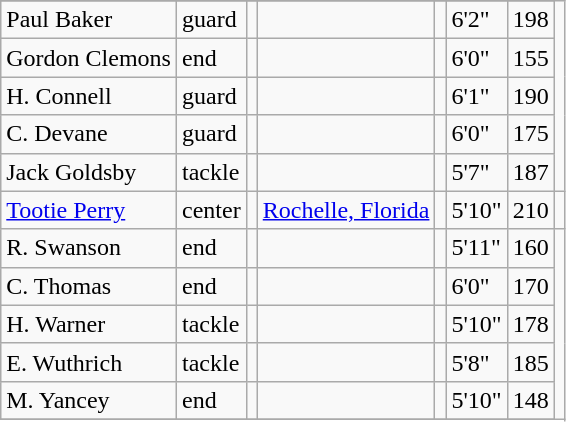<table class="wikitable">
<tr>
</tr>
<tr>
<td>Paul Baker</td>
<td>guard</td>
<td></td>
<td></td>
<td></td>
<td>6'2"</td>
<td>198</td>
</tr>
<tr>
<td>Gordon Clemons</td>
<td>end</td>
<td></td>
<td></td>
<td></td>
<td>6'0"</td>
<td>155</td>
</tr>
<tr>
<td>H. Connell</td>
<td>guard</td>
<td></td>
<td></td>
<td></td>
<td>6'1"</td>
<td>190</td>
</tr>
<tr>
<td>C. Devane</td>
<td>guard</td>
<td></td>
<td></td>
<td></td>
<td>6'0"</td>
<td>175</td>
</tr>
<tr>
<td>Jack Goldsby</td>
<td>tackle</td>
<td></td>
<td></td>
<td></td>
<td>5'7"</td>
<td>187</td>
</tr>
<tr>
<td><a href='#'>Tootie Perry</a></td>
<td>center</td>
<td></td>
<td><a href='#'>Rochelle, Florida</a></td>
<td></td>
<td>5'10"</td>
<td>210</td>
<td></td>
</tr>
<tr>
<td>R. Swanson</td>
<td>end</td>
<td></td>
<td></td>
<td></td>
<td>5'11"</td>
<td>160</td>
</tr>
<tr>
<td>C. Thomas</td>
<td>end</td>
<td></td>
<td></td>
<td></td>
<td>6'0"</td>
<td>170</td>
</tr>
<tr>
<td>H. Warner</td>
<td>tackle</td>
<td></td>
<td></td>
<td></td>
<td>5'10"</td>
<td>178</td>
</tr>
<tr>
<td>E. Wuthrich</td>
<td>tackle</td>
<td></td>
<td></td>
<td></td>
<td>5'8"</td>
<td>185</td>
</tr>
<tr>
<td>M. Yancey</td>
<td>end</td>
<td></td>
<td></td>
<td></td>
<td>5'10"</td>
<td>148</td>
</tr>
<tr>
</tr>
</table>
